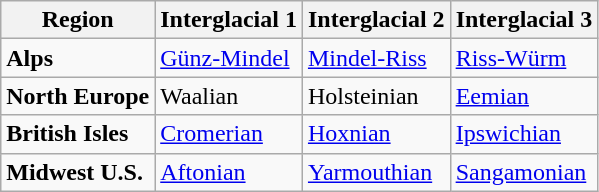<table class="wikitable">
<tr>
<th>Region</th>
<th>Interglacial 1</th>
<th>Interglacial 2</th>
<th>Interglacial 3</th>
</tr>
<tr>
<td><strong>Alps</strong></td>
<td><a href='#'>Günz-Mindel</a></td>
<td><a href='#'>Mindel-Riss</a></td>
<td><a href='#'>Riss-Würm</a></td>
</tr>
<tr>
<td><strong>North Europe</strong></td>
<td>Waalian</td>
<td>Holsteinian</td>
<td><a href='#'>Eemian</a></td>
</tr>
<tr>
<td><strong>British Isles</strong></td>
<td><a href='#'>Cromerian</a></td>
<td><a href='#'>Hoxnian</a></td>
<td><a href='#'>Ipswichian</a></td>
</tr>
<tr>
<td><strong>Midwest U.S.</strong></td>
<td><a href='#'>Aftonian</a></td>
<td><a href='#'>Yarmouthian</a></td>
<td><a href='#'>Sangamonian</a></td>
</tr>
</table>
